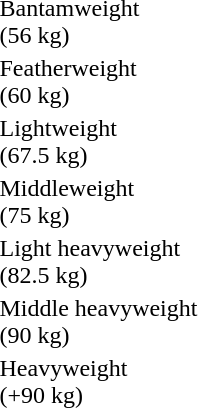<table>
<tr>
<td>Bantamweight<br>(56 kg)</td>
<td></td>
<td></td>
<td></td>
</tr>
<tr>
<td>Featherweight<br>(60 kg)</td>
<td></td>
<td></td>
<td></td>
</tr>
<tr>
<td>Lightweight<br>(67.5 kg)</td>
<td></td>
<td></td>
<td></td>
</tr>
<tr>
<td>Middleweight<br>(75 kg)</td>
<td></td>
<td></td>
<td></td>
</tr>
<tr>
<td>Light heavyweight<br>(82.5 kg)</td>
<td></td>
<td></td>
<td></td>
</tr>
<tr>
<td>Middle heavyweight<br>(90 kg)</td>
<td></td>
<td></td>
<td></td>
</tr>
<tr>
<td>Heavyweight<br>(+90 kg)</td>
<td></td>
<td></td>
<td></td>
</tr>
</table>
